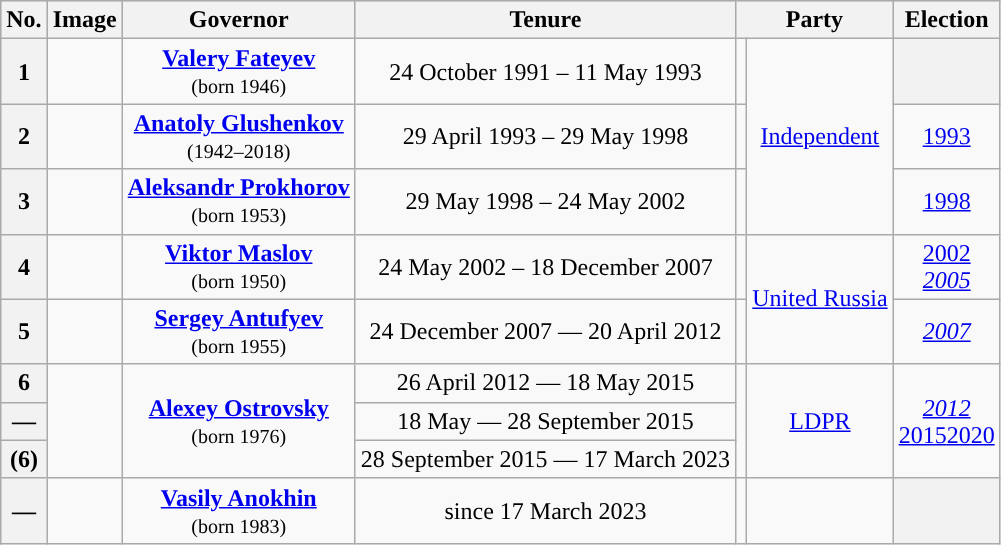<table class="wikitable" style="text-align:center">
<tr style="background:#cccccc" bgcolor=#E6E6AA>
<th>No.</th>
<th>Image</th>
<th>Governor</th>
<th>Tenure</th>
<th colspan=2>Party</th>
<th>Election</th>
</tr>
<tr>
<th>1</th>
<td></td>
<td><strong><a href='#'>Valery Fateyev</a></strong><br><small>(born 1946)</small></td>
<td>24 October 1991 – 11 May 1993</td>
<td style="background: "></td>
<td rowspan=3><a href='#'>Independent</a></td>
<th></th>
</tr>
<tr>
<th>2</th>
<td></td>
<td><strong><a href='#'>Anatoly Glushenkov</a></strong><br><small>(1942–2018)</small></td>
<td>29 April 1993 – 29 May 1998</td>
<td style="background: "></td>
<td><a href='#'>1993</a></td>
</tr>
<tr>
<th>3</th>
<td></td>
<td><strong><a href='#'>Aleksandr Prokhorov</a></strong><br><small>(born 1953)</small></td>
<td>29 May 1998 – 24 May 2002</td>
<td style="background: "></td>
<td><a href='#'>1998</a></td>
</tr>
<tr>
<th>4</th>
<td></td>
<td><strong><a href='#'>Viktor Maslov</a></strong><br><small>(born 1950)</small></td>
<td>24 May 2002 – 18 December 2007</td>
<td style="background: "></td>
<td rowspan=2><a href='#'>United Russia</a></td>
<td><a href='#'>2002</a><br><em><a href='#'>2005</a></em></td>
</tr>
<tr>
<th>5</th>
<td></td>
<td><strong><a href='#'>Sergey Antufyev</a></strong><br><small>(born 1955)</small></td>
<td>24 December 2007 — 20 April 2012</td>
<td style="background: "></td>
<td><em><a href='#'>2007</a></em></td>
</tr>
<tr>
<th>6</th>
<td rowspan=3></td>
<td rowspan=3><strong><a href='#'>Alexey Ostrovsky</a></strong><br><small>(born 1976)</small></td>
<td>26 April 2012 — 18 May 2015</td>
<td rowspan=3; style="background: "></td>
<td rowspan=3><a href='#'>LDPR</a></td>
<td rowspan=3><em><a href='#'>2012</a></em><br><a href='#'>2015</a><a href='#'>2020</a></td>
</tr>
<tr>
<th>—</th>
<td>18 May — 28 September 2015</td>
</tr>
<tr>
<th>(6)</th>
<td>28 September 2015 — 17 March 2023</td>
</tr>
<tr>
<th>—</th>
<td></td>
<td><strong><a href='#'>Vasily Anokhin</a></strong><br><small>(born 1983)</small></td>
<td>since 17 March 2023</td>
<td></td>
<td></td>
<th></th>
</tr>
</table>
